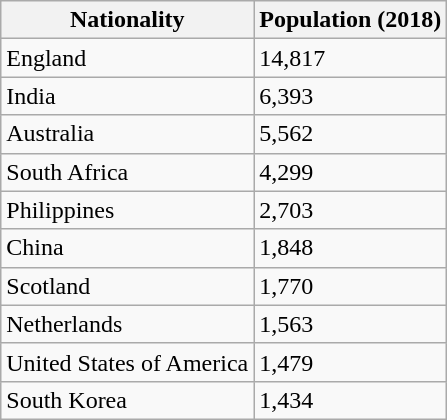<table class="wikitable floatright">
<tr>
<th>Nationality</th>
<th>Population (2018)</th>
</tr>
<tr>
<td>England</td>
<td>14,817</td>
</tr>
<tr>
<td>India</td>
<td>6,393</td>
</tr>
<tr>
<td>Australia</td>
<td>5,562</td>
</tr>
<tr>
<td>South Africa</td>
<td>4,299</td>
</tr>
<tr>
<td>Philippines</td>
<td>2,703</td>
</tr>
<tr>
<td>China</td>
<td>1,848</td>
</tr>
<tr>
<td>Scotland</td>
<td>1,770</td>
</tr>
<tr>
<td>Netherlands</td>
<td>1,563</td>
</tr>
<tr>
<td>United States of America</td>
<td>1,479</td>
</tr>
<tr>
<td>South Korea</td>
<td>1,434</td>
</tr>
</table>
